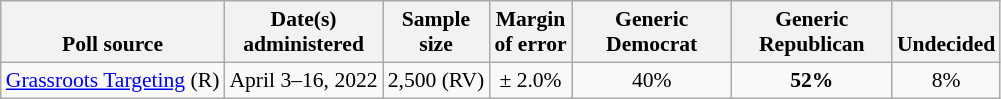<table class="wikitable" style="font-size:90%;text-align:center;">
<tr style="vertical-align:bottom">
<th>Poll source</th>
<th>Date(s)<br>administered</th>
<th>Sample<br>size</th>
<th>Margin<br>of error</th>
<th style="width:100px;">Generic<br>Democrat</th>
<th style="width:100px;">Generic<br>Republican</th>
<th>Undecided</th>
</tr>
<tr>
<td style="text-align:left;"><a href='#'>Grassroots Targeting</a> (R)</td>
<td>April 3–16, 2022</td>
<td>2,500 (RV)</td>
<td>± 2.0%</td>
<td>40%</td>
<td><strong>52%</strong></td>
<td>8%</td>
</tr>
</table>
